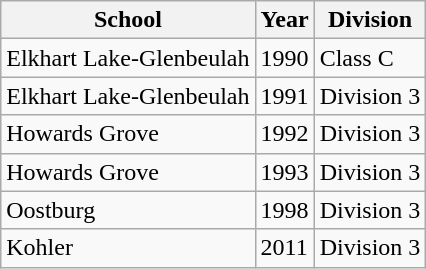<table class="wikitable">
<tr>
<th>School</th>
<th>Year</th>
<th>Division</th>
</tr>
<tr>
<td>Elkhart Lake-Glenbeulah</td>
<td>1990</td>
<td>Class C</td>
</tr>
<tr>
<td>Elkhart Lake-Glenbeulah</td>
<td>1991</td>
<td>Division 3</td>
</tr>
<tr>
<td>Howards Grove</td>
<td>1992</td>
<td>Division 3</td>
</tr>
<tr>
<td>Howards Grove</td>
<td>1993</td>
<td>Division 3</td>
</tr>
<tr>
<td>Oostburg</td>
<td>1998</td>
<td>Division 3</td>
</tr>
<tr>
<td>Kohler</td>
<td>2011</td>
<td>Division 3</td>
</tr>
</table>
